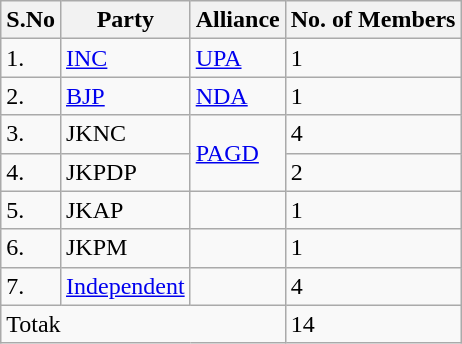<table class="wikitable">
<tr>
<th>S.No</th>
<th>Party</th>
<th>Alliance</th>
<th>No. of Members</th>
</tr>
<tr>
<td>1.</td>
<td><a href='#'>INC</a></td>
<td><a href='#'>UPA</a></td>
<td>1</td>
</tr>
<tr>
<td>2.</td>
<td><a href='#'>BJP</a></td>
<td><a href='#'>NDA</a></td>
<td>1</td>
</tr>
<tr>
<td>3.</td>
<td>JKNC</td>
<td rowspan="2"><a href='#'>PAGD</a></td>
<td>4</td>
</tr>
<tr>
<td>4.</td>
<td>JKPDP</td>
<td>2</td>
</tr>
<tr>
<td>5.</td>
<td>JKAP</td>
<td></td>
<td>1</td>
</tr>
<tr>
<td>6.</td>
<td>JKPM</td>
<td></td>
<td>1</td>
</tr>
<tr>
<td>7.</td>
<td><a href='#'>Independent</a></td>
<td></td>
<td>4</td>
</tr>
<tr>
<td colspan="3">Totak</td>
<td>14</td>
</tr>
</table>
